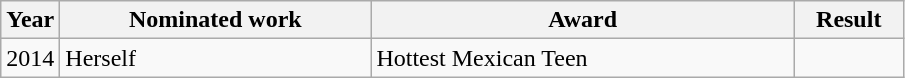<table class="wikitable">
<tr>
<th>Year</th>
<th width="200">Nominated work</th>
<th width="275">Award</th>
<th width="65">Result</th>
</tr>
<tr>
<td>2014</td>
<td>Herself</td>
<td>Hottest Mexican Teen</td>
<td></td>
</tr>
</table>
